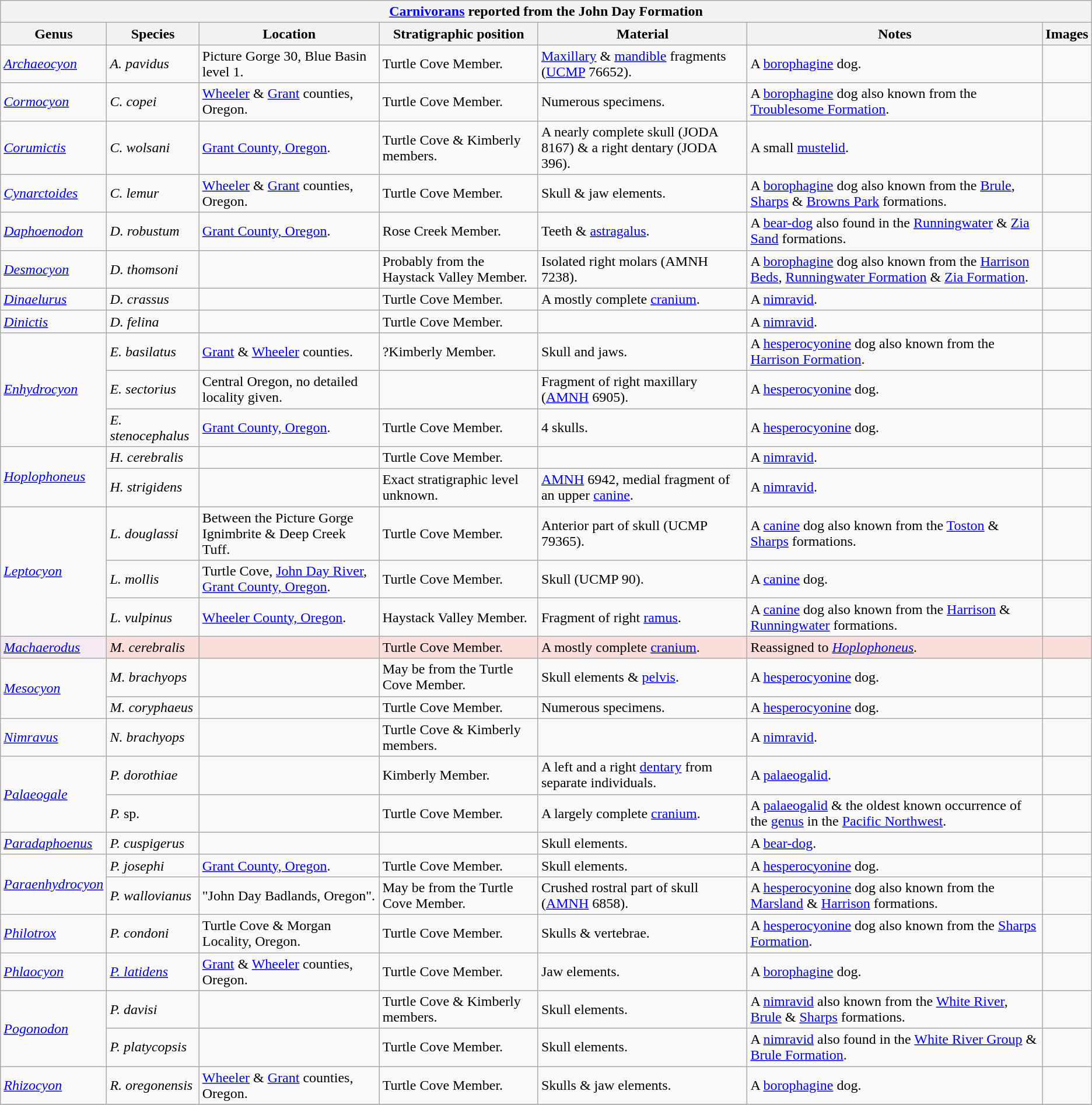<table class="wikitable" align="center">
<tr>
<th colspan="7" align="center"><strong><a href='#'>Carnivorans</a> reported from the John Day Formation</strong></th>
</tr>
<tr>
<th>Genus</th>
<th>Species</th>
<th><strong>Location</strong></th>
<th>Stratigraphic position</th>
<th><strong>Material</strong></th>
<th>Notes</th>
<th>Images</th>
</tr>
<tr>
<td><em><a href='#'>Archaeocyon</a></em></td>
<td><em>A. pavidus</em></td>
<td>Picture Gorge 30, Blue Basin level 1.</td>
<td>Turtle Cove Member.</td>
<td><a href='#'>Maxillary</a> & <a href='#'>mandible</a> fragments (<a href='#'>UCMP</a> 76652).</td>
<td>A <a href='#'>borophagine</a> dog.</td>
<td></td>
</tr>
<tr>
<td><em><a href='#'>Cormocyon</a></em></td>
<td><em>C. copei</em></td>
<td><a href='#'>Wheeler</a> & <a href='#'>Grant</a> counties, Oregon.</td>
<td>Turtle Cove Member.</td>
<td>Numerous specimens.</td>
<td>A <a href='#'>borophagine</a> dog also known from the <a href='#'>Troublesome Formation</a>.</td>
<td></td>
</tr>
<tr>
<td><em><a href='#'>Corumictis</a></em></td>
<td><em>C. wolsani</em></td>
<td><a href='#'>Grant County, Oregon</a>.</td>
<td>Turtle Cove & Kimberly members.</td>
<td>A nearly complete skull (JODA 8167) & a right dentary (JODA 396).</td>
<td>A small <a href='#'>mustelid</a>.</td>
<td></td>
</tr>
<tr>
<td><em><a href='#'>Cynarctoides</a></em></td>
<td><em>C. lemur</em></td>
<td><a href='#'>Wheeler</a> & <a href='#'>Grant</a> counties, Oregon.</td>
<td>Turtle Cove Member.</td>
<td>Skull & jaw elements.</td>
<td>A <a href='#'>borophagine</a> dog also known from the <a href='#'>Brule</a>, <a href='#'>Sharps</a> & <a href='#'>Browns Park</a> formations.</td>
<td></td>
</tr>
<tr>
<td><em><a href='#'>Daphoenodon</a></em></td>
<td><em>D. robustum</em></td>
<td><a href='#'>Grant County, Oregon</a>.</td>
<td>Rose Creek Member.</td>
<td>Teeth & <a href='#'>astragalus</a>.</td>
<td>A <a href='#'>bear-dog</a> also found in the <a href='#'>Runningwater</a> & <a href='#'>Zia Sand</a> formations.</td>
<td></td>
</tr>
<tr>
<td><em><a href='#'>Desmocyon</a></em></td>
<td><em>D. thomsoni</em></td>
<td></td>
<td>Probably from the Haystack Valley Member.</td>
<td>Isolated right molars (AMNH 7238).</td>
<td>A <a href='#'>borophagine</a> dog also known from the <a href='#'>Harrison Beds</a>, <a href='#'>Runningwater Formation</a> & <a href='#'>Zia Formation</a>.</td>
<td></td>
</tr>
<tr>
<td><em><a href='#'>Dinaelurus</a></em></td>
<td><em>D. crassus</em></td>
<td></td>
<td>Turtle Cove Member.</td>
<td>A mostly complete <a href='#'>cranium</a>.</td>
<td>A <a href='#'>nimravid</a>.</td>
<td></td>
</tr>
<tr>
<td><em><a href='#'>Dinictis</a></em></td>
<td><em>D. felina</em></td>
<td></td>
<td>Turtle Cove Member.</td>
<td></td>
<td>A <a href='#'>nimravid</a>.</td>
<td></td>
</tr>
<tr>
<td rowspan="3"><em><a href='#'>Enhydrocyon</a></em></td>
<td><em>E. basilatus</em></td>
<td><a href='#'>Grant</a> & <a href='#'>Wheeler</a> counties.</td>
<td>?Kimberly Member.</td>
<td>Skull and jaws.</td>
<td>A <a href='#'>hesperocyonine</a> dog also known from the <a href='#'>Harrison Formation</a>.</td>
<td></td>
</tr>
<tr>
<td><em>E. sectorius</em></td>
<td>Central Oregon, no detailed locality given.</td>
<td></td>
<td>Fragment of right maxillary (<a href='#'>AMNH</a> 6905).</td>
<td>A <a href='#'>hesperocyonine</a> dog.</td>
<td></td>
</tr>
<tr>
<td><em>E. stenocephalus</em></td>
<td><a href='#'>Grant County, Oregon</a>.</td>
<td>Turtle Cove Member.</td>
<td>4 skulls.</td>
<td>A <a href='#'>hesperocyonine</a> dog.</td>
<td></td>
</tr>
<tr>
<td rowspan=2><em><a href='#'>Hoplophoneus</a></em></td>
<td><em>H. cerebralis</em></td>
<td></td>
<td>Turtle Cove Member.</td>
<td></td>
<td>A <a href='#'>nimravid</a>.</td>
<td></td>
</tr>
<tr>
<td><em>H. strigidens</em></td>
<td></td>
<td>Exact stratigraphic level unknown.</td>
<td><a href='#'>AMNH</a> 6942, medial fragment of an upper <a href='#'>canine</a>.</td>
<td>A <a href='#'>nimravid</a>.</td>
<td></td>
</tr>
<tr>
<td rowspan="3"><em><a href='#'>Leptocyon</a></em></td>
<td><em>L. douglassi</em></td>
<td>Between the Picture Gorge Ignimbrite & Deep Creek Tuff.</td>
<td>Turtle Cove Member.</td>
<td>Anterior part of skull (UCMP 79365).</td>
<td>A <a href='#'>canine</a> dog also known from the <a href='#'>Toston</a> & <a href='#'>Sharps</a> formations.</td>
<td></td>
</tr>
<tr>
<td><em>L. mollis</em></td>
<td>Turtle Cove, <a href='#'>John Day River</a>, <a href='#'>Grant County, Oregon</a>.</td>
<td>Turtle Cove Member.</td>
<td>Skull (UCMP 90).</td>
<td>A <a href='#'>canine</a> dog.</td>
<td></td>
</tr>
<tr>
<td><em>L. vulpinus</em></td>
<td><a href='#'>Wheeler County, Oregon</a>.</td>
<td>Haystack Valley Member.</td>
<td>Fragment of right <a href='#'>ramus</a>.</td>
<td>A <a href='#'>canine</a> dog also known from the <a href='#'>Harrison</a> & <a href='#'>Runningwater</a> formations.</td>
<td></td>
</tr>
<tr>
<td style="background:#f3e9f3;"><em><a href='#'>Machaerodus</a></em></td>
<td style="background:#fbdddb;"><em>M. cerebralis</em></td>
<td style="background:#fbdddb;"></td>
<td style="background:#fbdddb;">Turtle Cove Member.</td>
<td style="background:#fbdddb;">A mostly complete <a href='#'>cranium</a>.</td>
<td style="background:#fbdddb;">Reassigned to <em><a href='#'>Hoplophoneus</a>.</em></td>
<td style="background:#fbdddb;"></td>
</tr>
<tr>
<td rowspan=2><em><a href='#'>Mesocyon</a></em></td>
<td><em>M. brachyops</em></td>
<td></td>
<td>May be from the Turtle Cove Member.</td>
<td>Skull elements & <a href='#'>pelvis</a>.</td>
<td>A <a href='#'>hesperocyonine</a> dog.</td>
<td></td>
</tr>
<tr>
<td><em>M. coryphaeus</em></td>
<td></td>
<td>Turtle Cove Member.</td>
<td>Numerous specimens.</td>
<td>A <a href='#'>hesperocyonine</a> dog.</td>
<td></td>
</tr>
<tr>
<td><em><a href='#'>Nimravus</a></em></td>
<td><em>N. brachyops</em></td>
<td></td>
<td>Turtle Cove & Kimberly members.</td>
<td></td>
<td>A <a href='#'>nimravid</a>.</td>
<td></td>
</tr>
<tr>
<td rowspan=2><em><a href='#'>Palaeogale</a></em></td>
<td><em>P. dorothiae</em></td>
<td></td>
<td>Kimberly Member.</td>
<td>A left and a right <a href='#'>dentary</a> from separate individuals.</td>
<td>A <a href='#'>palaeogalid</a>.</td>
<td></td>
</tr>
<tr>
<td><em>P.</em> sp.</td>
<td></td>
<td>Turtle Cove Member.</td>
<td>A largely complete <a href='#'>cranium</a>.</td>
<td>A <a href='#'>palaeogalid</a> & the oldest known occurrence of the <a href='#'>genus</a> in the <a href='#'>Pacific Northwest</a>.</td>
<td></td>
</tr>
<tr>
<td><em><a href='#'>Paradaphoenus</a></em></td>
<td><em>P. cuspigerus</em></td>
<td></td>
<td></td>
<td>Skull elements.</td>
<td>A <a href='#'>bear-dog</a>.</td>
<td></td>
</tr>
<tr>
<td rowspan=2><em><a href='#'>Paraenhydrocyon</a></em></td>
<td><em>P. josephi</em></td>
<td><a href='#'>Grant County, Oregon</a>.</td>
<td>Turtle Cove Member.</td>
<td>Skull elements.</td>
<td>A <a href='#'>hesperocyonine</a> dog.</td>
<td></td>
</tr>
<tr>
<td><em>P. wallovianus</em></td>
<td>"John Day Badlands, Oregon".</td>
<td>May be from the Turtle Cove Member.</td>
<td>Crushed rostral part of skull (<a href='#'>AMNH</a> 6858).</td>
<td>A <a href='#'>hesperocyonine</a> dog also known from the <a href='#'>Marsland</a> & <a href='#'>Harrison</a> formations.</td>
<td></td>
</tr>
<tr>
<td><em><a href='#'>Philotrox</a></em></td>
<td><em>P. condoni</em></td>
<td>Turtle Cove & Morgan Locality, Oregon.</td>
<td>Turtle Cove Member.</td>
<td>Skulls & vertebrae.</td>
<td>A <a href='#'>hesperocyonine</a> dog also known from the <a href='#'>Sharps Formation</a>.</td>
<td></td>
</tr>
<tr>
<td><em><a href='#'>Phlaocyon</a></em></td>
<td><em><a href='#'>P. latidens</a></em></td>
<td><a href='#'>Grant</a> & <a href='#'>Wheeler</a> counties, Oregon.</td>
<td>Turtle Cove Member.</td>
<td>Jaw elements.</td>
<td>A <a href='#'>borophagine</a> dog.</td>
<td></td>
</tr>
<tr>
<td rowspan=2><em><a href='#'>Pogonodon</a></em></td>
<td><em>P. davisi</em></td>
<td></td>
<td>Turtle Cove & Kimberly members.</td>
<td>Skull elements.</td>
<td>A <a href='#'>nimravid</a> also known from the <a href='#'>White River</a>, <a href='#'>Brule</a> & <a href='#'>Sharps</a> formations.</td>
<td></td>
</tr>
<tr>
<td><em>P. platycopsis</em></td>
<td></td>
<td>Turtle Cove Member.</td>
<td>Skull elements.</td>
<td>A <a href='#'>nimravid</a> also found in the <a href='#'>White River Group</a> & <a href='#'>Brule Formation</a>.</td>
<td></td>
</tr>
<tr>
<td><em><a href='#'>Rhizocyon</a></em></td>
<td><em>R. oregonensis</em></td>
<td><a href='#'>Wheeler</a> & <a href='#'>Grant</a> counties, Oregon.</td>
<td>Turtle Cove Member.</td>
<td>Skulls & jaw elements.</td>
<td>A <a href='#'>borophagine</a> dog.</td>
<td></td>
</tr>
<tr>
</tr>
</table>
